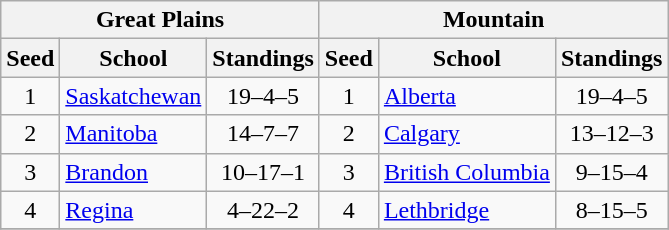<table class="wikitable">
<tr>
<th colspan=3>Great Plains</th>
<th colspan=3>Mountain</th>
</tr>
<tr>
<th>Seed</th>
<th width:120px">School</th>
<th>Standings</th>
<th>Seed</th>
<th width:120px">School</th>
<th>Standings</th>
</tr>
<tr>
<td align=center>1</td>
<td><a href='#'>Saskatchewan</a></td>
<td align=center>19–4–5</td>
<td align=center>1</td>
<td><a href='#'>Alberta</a></td>
<td align=center>19–4–5</td>
</tr>
<tr>
<td align=center>2</td>
<td><a href='#'>Manitoba</a></td>
<td align=center>14–7–7</td>
<td align=center>2</td>
<td><a href='#'>Calgary</a></td>
<td align=center>13–12–3</td>
</tr>
<tr>
<td align=center>3</td>
<td><a href='#'>Brandon</a></td>
<td align=center>10–17–1</td>
<td align=center>3</td>
<td><a href='#'>British Columbia</a></td>
<td align=center>9–15–4</td>
</tr>
<tr>
<td align=center>4</td>
<td><a href='#'>Regina</a></td>
<td align=center>4–22–2</td>
<td align=center>4</td>
<td><a href='#'>Lethbridge</a></td>
<td align=center>8–15–5</td>
</tr>
<tr>
</tr>
</table>
